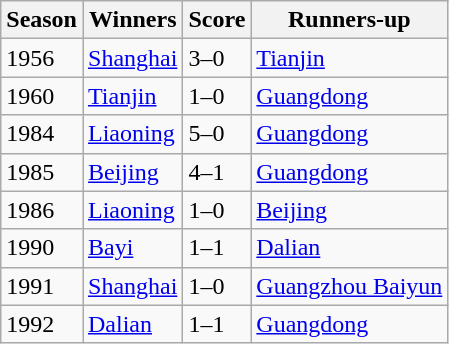<table class="wikitable">
<tr>
<th>Season</th>
<th>Winners</th>
<th>Score</th>
<th>Runners-up</th>
</tr>
<tr>
<td>1956</td>
<td><a href='#'>Shanghai</a></td>
<td>3–0</td>
<td><a href='#'>Tianjin</a></td>
</tr>
<tr>
<td>1960</td>
<td><a href='#'>Tianjin</a></td>
<td>1–0</td>
<td><a href='#'>Guangdong</a></td>
</tr>
<tr>
<td>1984</td>
<td><a href='#'>Liaoning</a></td>
<td>5–0</td>
<td><a href='#'>Guangdong</a></td>
</tr>
<tr>
<td>1985</td>
<td><a href='#'>Beijing</a></td>
<td>4–1</td>
<td><a href='#'>Guangdong</a></td>
</tr>
<tr>
<td>1986</td>
<td><a href='#'>Liaoning</a></td>
<td>1–0</td>
<td><a href='#'>Beijing</a></td>
</tr>
<tr>
<td>1990</td>
<td><a href='#'>Bayi</a></td>
<td>1–1 <br></td>
<td><a href='#'>Dalian</a></td>
</tr>
<tr>
<td>1991</td>
<td><a href='#'>Shanghai</a></td>
<td>1–0</td>
<td><a href='#'>Guangzhou Baiyun</a></td>
</tr>
<tr>
<td>1992</td>
<td><a href='#'>Dalian</a></td>
<td>1–1<br></td>
<td><a href='#'>Guangdong</a></td>
</tr>
</table>
